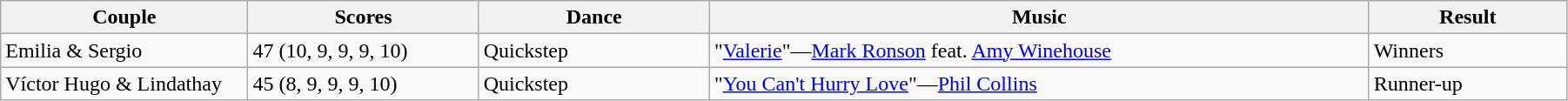<table class="wikitable sortable" style="width:95%; white-space:nowrap">
<tr>
<th style="width:15%;">Couple</th>
<th style="width:14%;">Scores</th>
<th style="width:14%;">Dance</th>
<th style="width:40%;">Music</th>
<th style="width:12%;">Result</th>
</tr>
<tr>
<td>Emilia & Sergio</td>
<td>47 (10, 9, 9, 9, 10)</td>
<td>Quickstep</td>
<td>"<a href='#'>Valerie</a>"—<a href='#'>Mark Ronson</a> feat. <a href='#'>Amy Winehouse</a></td>
<td>Winners</td>
</tr>
<tr>
<td>Víctor Hugo & Lindathay</td>
<td>45 (8, 9, 9, 9, 10)</td>
<td>Quickstep</td>
<td>"<a href='#'>You Can't Hurry Love</a>"—<a href='#'>Phil Collins</a></td>
<td>Runner-up</td>
</tr>
</table>
